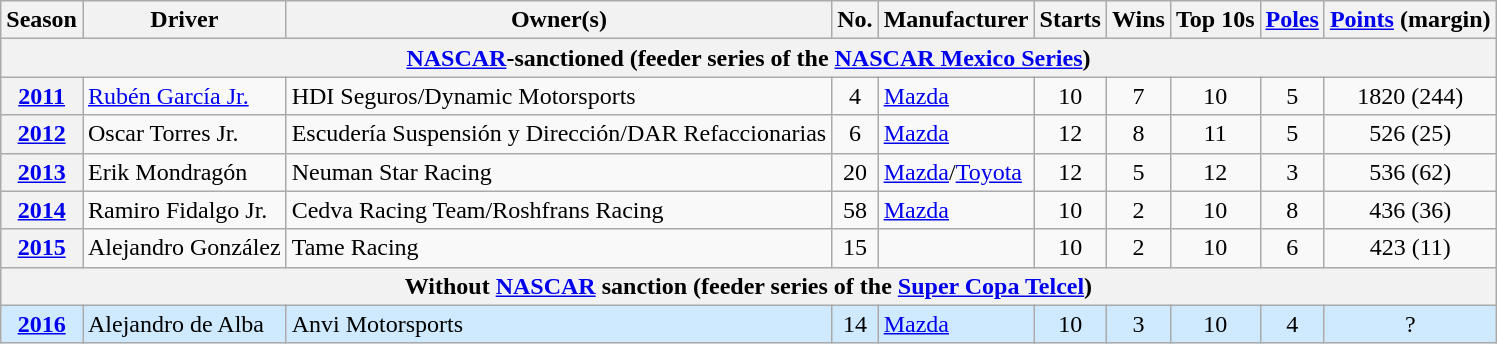<table class="wikitable sortable">
<tr>
<th>Season</th>
<th>Driver</th>
<th>Owner(s)</th>
<th>No.</th>
<th>Manufacturer</th>
<th>Starts</th>
<th>Wins</th>
<th>Top 10s</th>
<th><a href='#'>Poles</a></th>
<th><a href='#'>Points</a> (margin)</th>
</tr>
<tr>
<th colspan=11><a href='#'>NASCAR</a>-sanctioned (feeder series of the <a href='#'>NASCAR Mexico Series</a>)</th>
</tr>
<tr>
<th><a href='#'>2011</a></th>
<td><a href='#'>Rubén García Jr.</a></td>
<td>HDI Seguros/Dynamic Motorsports</td>
<td align="center">4</td>
<td><a href='#'>Mazda</a></td>
<td align="center">10</td>
<td align="center">7</td>
<td align="center">10</td>
<td align="center">5</td>
<td align="center">1820 (244)</td>
</tr>
<tr>
<th><a href='#'>2012</a></th>
<td>Oscar Torres Jr.</td>
<td>Escudería Suspensión y Dirección/DAR Refaccionarias</td>
<td align="center">6</td>
<td><a href='#'>Mazda</a></td>
<td align="center">12</td>
<td align="center">8</td>
<td align="center">11</td>
<td align="center">5</td>
<td align="center">526 (25)</td>
</tr>
<tr>
<th><a href='#'>2013</a></th>
<td>Erik Mondragón</td>
<td>Neuman Star Racing</td>
<td align="center">20</td>
<td><a href='#'>Mazda</a>/<a href='#'>Toyota</a></td>
<td align="center">12</td>
<td align="center">5</td>
<td align="center">12</td>
<td align="center">3</td>
<td align="center">536 (62)</td>
</tr>
<tr>
<th><a href='#'>2014</a></th>
<td>Ramiro Fidalgo Jr.</td>
<td>Cedva Racing Team/Roshfrans Racing</td>
<td align="center">58</td>
<td><a href='#'>Mazda</a></td>
<td align="center">10</td>
<td align="center">2</td>
<td align="center">10</td>
<td align="center">8</td>
<td align="center">436 (36)</td>
</tr>
<tr>
<th><a href='#'>2015</a></th>
<td>Alejandro González</td>
<td>Tame Racing</td>
<td align="center">15</td>
<td></td>
<td align="center">10</td>
<td align="center">2</td>
<td align="center">10</td>
<td align="center">6</td>
<td align="center">423 (11)</td>
</tr>
<tr>
<th colspan=11>Without <a href='#'>NASCAR</a> sanction (feeder series of the <a href='#'>Super Copa Telcel</a>)</th>
</tr>
<tr>
<td bgcolor="#CFEAFF" align="center"><strong><a href='#'>2016</a></strong></td>
<td bgcolor="#CFEAFF">Alejandro de Alba</td>
<td bgcolor="#CFEAFF">Anvi Motorsports</td>
<td bgcolor="#CFEAFF" align="center">14</td>
<td bgcolor="#CFEAFF"><a href='#'>Mazda</a></td>
<td bgcolor="#CFEAFF" align="center">10</td>
<td bgcolor="#CFEAFF" align="center">3</td>
<td bgcolor="#CFEAFF" align="center">10</td>
<td bgcolor="#CFEAFF" align="center">4</td>
<td bgcolor="#CFEAFF" align="center">?</td>
</tr>
</table>
